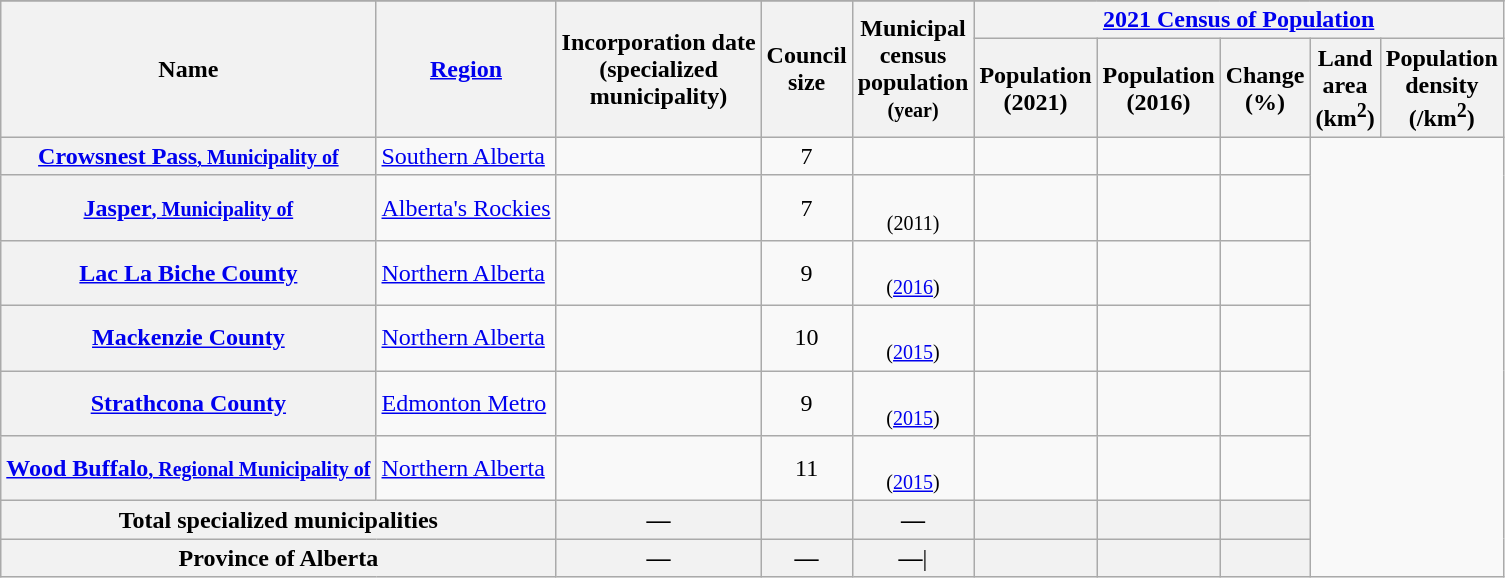<table class="wikitable sortable sticky-header-multi" style=text-align:center" style="margin:1em auto;">
<tr class="sorttop" align="center">
</tr>
<tr>
<th scope="col" rowspan=2>Name</th>
<th scope="col" rowspan=2><a href='#'>Region</a></th>
<th scope="col" rowspan=2>Incorporation date<br>(specialized<br>municipality)</th>
<th scope="col" rowspan=2>Council<br>size</th>
<th scope="col" rowspan=2>Municipal<br>census<br>population<br><small>(year)</small></th>
<th scope="col" colspan=5><a href='#'>2021 Census of Population</a></th>
</tr>
<tr>
<th scope="col">Population<br>(2021)</th>
<th scope="col">Population<br>(2016)</th>
<th scope="col">Change<br>(%)</th>
<th scope="col">Land<br>area<br>(km<sup>2</sup>)</th>
<th scope="col" data-sort-type="number">Population<br>density<br>(/km<sup>2</sup>)</th>
</tr>
<tr>
<th scope="row"><a href='#'>Crowsnest Pass<small>, Municipality of</small></a></th>
<td><a href='#'>Southern Alberta</a></td>
<td align=center></td>
<td align=center>7</td>
<td align=center> </td>
<td></td>
<td align=right></td>
<td align=right></td>
</tr>
<tr>
<th scope="row"><a href='#'>Jasper<small>, Municipality of</small></a></th>
<td><a href='#'>Alberta's Rockies</a></td>
<td align=center></td>
<td align=center>7</td>
<td align=center><br><small>(2011)</small></td>
<td></td>
<td align=right></td>
<td align=right></td>
</tr>
<tr>
<th scope="row"><a href='#'>Lac La Biche County</a></th>
<td><a href='#'>Northern Alberta</a></td>
<td align=center></td>
<td align=center>9</td>
<td align=center><br><small>(<a href='#'>2016</a>)</small></td>
<td></td>
<td align=right></td>
<td align=right></td>
</tr>
<tr>
<th scope="row"><a href='#'>Mackenzie County</a></th>
<td><a href='#'>Northern Alberta</a></td>
<td align=center></td>
<td align=center>10</td>
<td align=center><br><small>(<a href='#'>2015</a>)</small></td>
<td></td>
<td align=right></td>
<td align=right></td>
</tr>
<tr>
<th scope="row"><a href='#'>Strathcona County</a></th>
<td><a href='#'>Edmonton Metro</a></td>
<td align=center></td>
<td align=center>9</td>
<td align=center><br><small>(<a href='#'>2015</a>)</small></td>
<td></td>
<td align=right></td>
<td align=right></td>
</tr>
<tr>
<th scope="row"><a href='#'>Wood Buffalo<small>, Regional Municipality of</small></a></th>
<td><a href='#'>Northern Alberta</a></td>
<td align=center></td>
<td align=center>11</td>
<td align=center><br><small>(<a href='#'>2015</a>)</small></td>
<td></td>
<td align=right></td>
<td align=right></td>
</tr>
<tr class="sortbottom" align="center" style="background: #f2f2f2;">
<th scope="row" style="text-align:center" colspan=2><strong>Total specialized municipalities</strong></th>
<td align=center><strong>—</strong></td>
<td align=center><strong></strong></td>
<td align=center><strong>—</strong></td>
<td></td>
<td align=right><strong></strong></td>
<td align=right><strong></strong></td>
</tr>
<tr class="sortbottom" align="center" style="background: #f2f2f2;">
<th scope="row" style="text-align:center" colspan=2><strong>Province of Alberta</strong></th>
<td align=center><strong>—</strong></td>
<td align=center><strong>—</strong></td>
<td align=center><strong>—</strong>|</td>
<td></td>
<td align="right"><strong></strong></td>
<td align="right"><strong></strong></td>
</tr>
</table>
